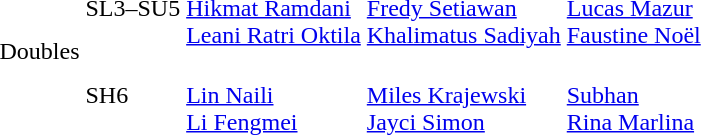<table>
<tr>
<td rowspan="2">Doubles</td>
<td>SL3–SU5<br></td>
<td><br><a href='#'>Hikmat Ramdani</a><br><a href='#'>Leani Ratri Oktila</a></td>
<td><br><a href='#'>Fredy Setiawan</a><br><a href='#'>Khalimatus Sadiyah</a></td>
<td><br><a href='#'>Lucas Mazur</a><br><a href='#'>Faustine Noël</a></td>
</tr>
<tr>
<td>SH6<br></td>
<td><br><a href='#'>Lin Naili</a><br><a href='#'>Li Fengmei</a></td>
<td><br><a href='#'>Miles Krajewski</a><br><a href='#'>Jayci Simon</a></td>
<td><br><a href='#'>Subhan</a><br><a href='#'>Rina Marlina</a></td>
</tr>
</table>
